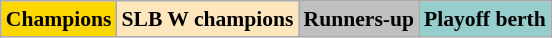<table class="wikitable" style="font-size:90%;text-align:center;">
<tr>
<td style="background-color:gold;"><strong>Champions</strong></td>
<td style="background-color:#FFE6BD;"><strong>SLB W champions</strong></td>
<td style="background-color:silver;"><strong>Runners-up</strong></td>
<td style="background-color:#96CDCD;"><strong>Playoff berth</strong></td>
</tr>
</table>
